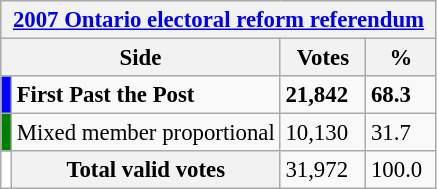<table class="wikitable" style="font-size: 95%; clear:both">
<tr style="background-color:#E9E9E9">
<th colspan=4><a href='#'>2007 Ontario electoral reform referendum</a></th>
</tr>
<tr style="background-color:#E9E9E9">
<th colspan=2 style="width: 130px">Side</th>
<th style="width: 50px">Votes</th>
<th style="width: 40px">%</th>
</tr>
<tr>
<td bgcolor="blue"></td>
<td><strong>First Past the Post</strong></td>
<td><strong>21,842</strong></td>
<td><strong>68.3</strong></td>
</tr>
<tr>
<td bgcolor="green"></td>
<td>Mixed member proportional</td>
<td>10,130</td>
<td>31.7</td>
</tr>
<tr>
<td bgcolor="white"></td>
<th>Total valid votes</th>
<td>31,972</td>
<td>100.0</td>
</tr>
</table>
